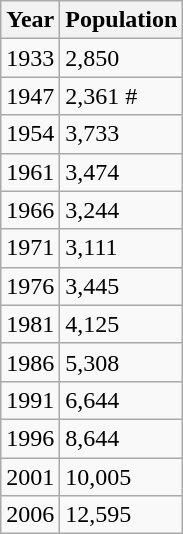<table class="wikitable">
<tr>
<th>Year</th>
<th>Population</th>
</tr>
<tr>
<td>1933</td>
<td>2,850</td>
</tr>
<tr>
<td>1947</td>
<td>2,361 #</td>
</tr>
<tr>
<td>1954</td>
<td>3,733</td>
</tr>
<tr>
<td>1961</td>
<td>3,474</td>
</tr>
<tr>
<td>1966</td>
<td>3,244</td>
</tr>
<tr>
<td>1971</td>
<td>3,111</td>
</tr>
<tr>
<td>1976</td>
<td>3,445</td>
</tr>
<tr>
<td>1981</td>
<td>4,125</td>
</tr>
<tr>
<td>1986</td>
<td>5,308</td>
</tr>
<tr>
<td>1991</td>
<td>6,644</td>
</tr>
<tr>
<td>1996</td>
<td>8,644</td>
</tr>
<tr>
<td>2001</td>
<td>10,005</td>
</tr>
<tr>
<td>2006</td>
<td>12,595</td>
</tr>
</table>
